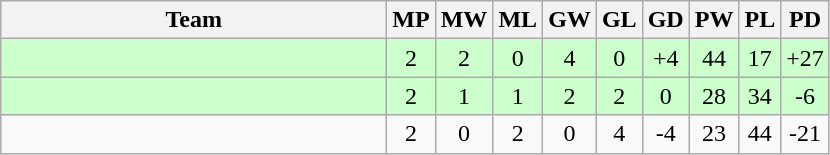<table class=wikitable style="text-align:center">
<tr>
<th width=250>Team</th>
<th width=20>MP</th>
<th width=20>MW</th>
<th width=20>ML</th>
<th width=20>GW</th>
<th width=20>GL</th>
<th width=20>GD</th>
<th width=20>PW</th>
<th width=20>PL</th>
<th width=20>PD</th>
</tr>
<tr style="background:#cfc;">
<td align=left><br></td>
<td>2</td>
<td>2</td>
<td>0</td>
<td>4</td>
<td>0</td>
<td>+4</td>
<td>44</td>
<td>17</td>
<td>+27</td>
</tr>
<tr style="background:#cfc;">
<td align=left><br></td>
<td>2</td>
<td>1</td>
<td>1</td>
<td>2</td>
<td>2</td>
<td>0</td>
<td>28</td>
<td>34</td>
<td>-6</td>
</tr>
<tr>
<td align=left><br></td>
<td>2</td>
<td>0</td>
<td>2</td>
<td>0</td>
<td>4</td>
<td>-4</td>
<td>23</td>
<td>44</td>
<td>-21</td>
</tr>
</table>
